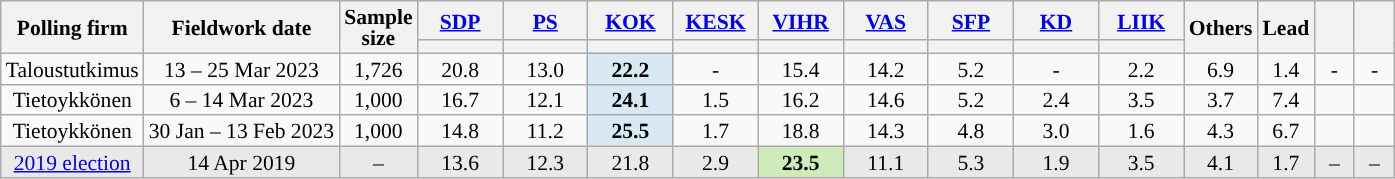<table class="wikitable sortable mw-datatable" style="text-align:center;font-size:90%;line-height:14px;">
<tr>
<th rowspan="2">Polling firm</th>
<th rowspan="2">Fieldwork date</th>
<th rowspan="2">Sample<br>size</th>
<th class="unsortable" style="width:50px;"><a href='#'>SDP</a></th>
<th class="unsortable" style="width:50px;"><a href='#'>PS</a></th>
<th class="unsortable" style="width:50px;"><a href='#'>KOK</a></th>
<th class="unsortable" style="width:50px;"><a href='#'>KESK</a></th>
<th class="unsortable" style="width:50px;"><a href='#'>VIHR</a></th>
<th class="unsortable" style="width:50px;"><a href='#'>VAS</a></th>
<th class="unsortable" style="width:50px;"><a href='#'>SFP</a></th>
<th class="unsortable" style="width:50px;"><a href='#'>KD</a></th>
<th class="unsortable" style="width:50px;"><a href='#'>LIIK</a></th>
<th class="unsortable" style="width:30px;" rowspan="2">Others</th>
<th class="unsortable" style="width:30px;" rowspan="2">Lead</th>
<th class="unsortable" style="width:20px;" rowspan="2"></th>
<th class="unsortable" style="width:20px;" rowspan="2"></th>
</tr>
<tr>
<th data-sort-type="number" style="background:"></th>
<th data-sort-type="number" style="background:"></th>
<th data-sort-type="number" style="background:"></th>
<th data-sort-type="number" style="background:"></th>
<th data-sort-type="number" style="background:"></th>
<th data-sort-type="number" style="background:"></th>
<th data-sort-type="number" style="background:"></th>
<th data-sort-type="number" style="background:"></th>
<th data-sort-type="number" style="background:"></th>
</tr>
<tr>
<td>Taloustutkimus</td>
<td data-sort-value="2023-03-25">13 – 25 Mar 2023</td>
<td>1,726</td>
<td>20.8</td>
<td>13.0</td>
<td style="background:#D9E9F4;"><strong>22.2</strong></td>
<td>-</td>
<td>15.4</td>
<td>14.2</td>
<td>5.2</td>
<td>-</td>
<td>2.2</td>
<td>6.9</td>
<td style="background:">1.4</td>
<td>-</td>
<td>-</td>
</tr>
<tr>
<td>Tietoykkönen</td>
<td data-sort-value="2023-03-14">6 – 14 Mar 2023</td>
<td>1,000</td>
<td>16.7</td>
<td>12.1</td>
<td style="background:#D9E9F4;"><strong>24.1</strong></td>
<td>1.5</td>
<td>16.2</td>
<td>14.6</td>
<td>5.2</td>
<td>2.4</td>
<td>3.5</td>
<td>3.7</td>
<td style="background:">7.4</td>
<td></td>
<td></td>
</tr>
<tr>
<td>Tietoykkönen</td>
<td data-sort-value="2023-02-13">30 Jan – 13 Feb 2023</td>
<td>1,000</td>
<td>14.8</td>
<td>11.2</td>
<td style="background:#D9E9F4;"><strong>25.5</strong></td>
<td>1.7</td>
<td>18.8</td>
<td>14.3</td>
<td>4.8</td>
<td>3.0</td>
<td>1.6</td>
<td>4.3</td>
<td style="background:">6.7</td>
<td></td>
<td></td>
</tr>
<tr style="background:#E9E9E9;">
<td><a href='#'>2019 election</a></td>
<td data-sort-value="2019-04-14">14 Apr 2019</td>
<td>–</td>
<td>13.6</td>
<td>12.3</td>
<td>21.8</td>
<td>2.9</td>
<td style="background:#cfebba;"><strong>23.5</strong></td>
<td>11.1</td>
<td>5.3</td>
<td>1.9</td>
<td>3.5</td>
<td>4.1</td>
<td style="background:">1.7</td>
<td>–</td>
<td>–</td>
</tr>
</table>
